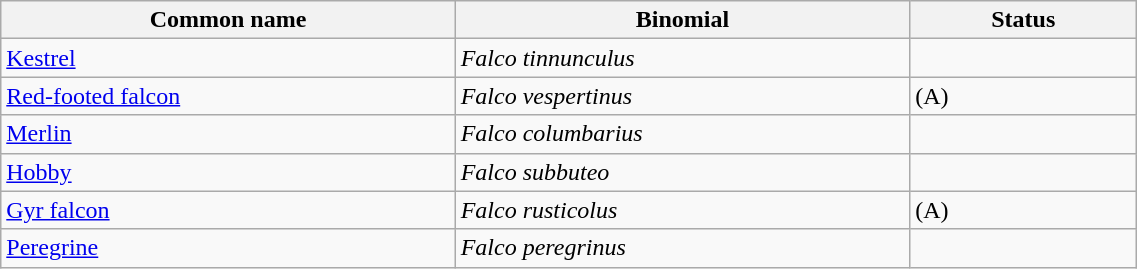<table style="width:60%;" class="wikitable">
<tr>
<th width=40%>Common name</th>
<th width=40%>Binomial</th>
<th width=20%>Status</th>
</tr>
<tr>
<td><a href='#'>Kestrel</a></td>
<td><em>Falco tinnunculus</em></td>
<td></td>
</tr>
<tr>
<td><a href='#'>Red-footed falcon</a></td>
<td><em>Falco vespertinus</em></td>
<td>(A)</td>
</tr>
<tr>
<td><a href='#'>Merlin</a></td>
<td><em>Falco columbarius</em></td>
<td></td>
</tr>
<tr>
<td><a href='#'>Hobby</a></td>
<td><em>Falco subbuteo</em></td>
<td></td>
</tr>
<tr>
<td><a href='#'>Gyr falcon</a></td>
<td><em>Falco rusticolus</em></td>
<td>(A)</td>
</tr>
<tr>
<td><a href='#'>Peregrine</a></td>
<td><em>Falco peregrinus</em></td>
<td></td>
</tr>
</table>
